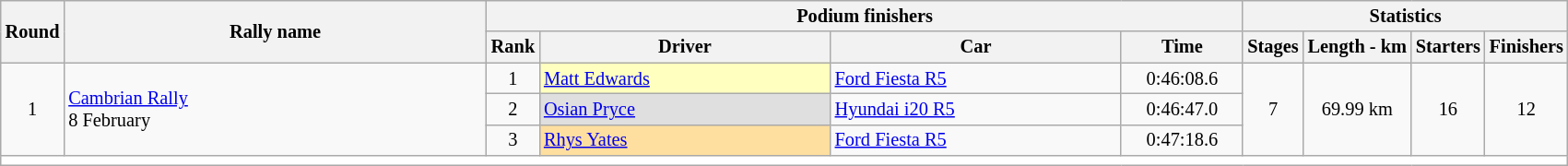<table class="wikitable" style="font-size:85%;">
<tr>
<th rowspan=2>Round</th>
<th style="width:22em" rowspan=2>Rally name</th>
<th colspan=4>Podium finishers</th>
<th colspan=4>Statistics</th>
</tr>
<tr>
<th>Rank</th>
<th style="width:15em">Driver</th>
<th style="width:15em">Car</th>
<th style="width:6em">Time</th>
<th>Stages</th>
<th>Length - km</th>
<th>Starters</th>
<th>Finishers</th>
</tr>
<tr>
<td rowspan="3" style="text-align:center;">1</td>
<td rowspan=3><a href='#'>Cambrian Rally</a><br>8 February</td>
<td align=center>1</td>
<td style="background:#ffffbf;"><a href='#'>Matt Edwards</a></td>
<td><a href='#'>Ford Fiesta R5</a></td>
<td align=center>0:46:08.6</td>
<td rowspan="3" style="text-align:center;">7</td>
<td rowspan="3" style="text-align:center;">69.99 km</td>
<td rowspan="3" style="text-align:center;">16</td>
<td rowspan="3" style="text-align:center;">12</td>
</tr>
<tr>
<td align=center>2</td>
<td style="background:#dfdfdf;"><a href='#'>Osian Pryce</a></td>
<td><a href='#'>Hyundai i20 R5</a></td>
<td align=center>0:46:47.0</td>
</tr>
<tr>
<td align=center>3</td>
<td style="background:#ffdf9f;"><a href='#'>Rhys Yates</a></td>
<td><a href='#'>Ford Fiesta R5</a></td>
<td align=center>0:47:18.6</td>
</tr>
<tr style="background:white;">
<td colspan="10"></td>
</tr>
</table>
